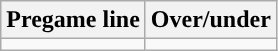<table class="wikitable">
<tr align="center">
<th>Pregame line</th>
<th>Over/under</th>
</tr>
<tr align="center">
<td></td>
<td></td>
</tr>
</table>
